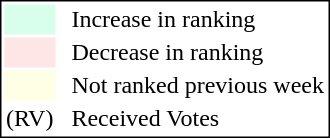<table style="border:1px solid black;">
<tr>
<td style="background:#D8FFEB; width:20px;"></td>
<td> </td>
<td>Increase in ranking</td>
</tr>
<tr>
<td style="background:#FFE6E6; width:20px;"></td>
<td> </td>
<td>Decrease in ranking</td>
</tr>
<tr>
<td style="background:#FFFFE6; width:20px;"></td>
<td> </td>
<td>Not ranked previous week</td>
</tr>
<tr>
<td>(RV)</td>
<td> </td>
<td>Received Votes</td>
</tr>
</table>
